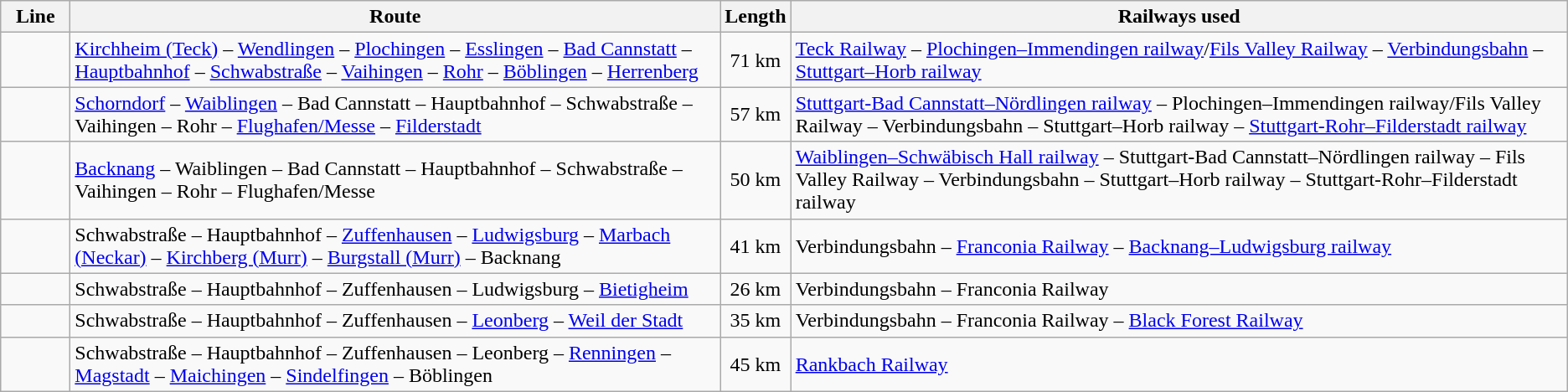<table class="wikitable">
<tr>
<th style="width:3em;">Line</th>
<th>Route</th>
<th>Length</th>
<th>Railways used</th>
</tr>
<tr>
<td align="center"></td>
<td><a href='#'>Kirchheim (Teck)</a> – <a href='#'>Wendlingen</a> – <a href='#'>Plochingen</a> – <a href='#'>Esslingen</a> – <a href='#'>Bad Cannstatt</a> – <a href='#'>Hauptbahnhof</a> – <a href='#'>Schwabstraße</a> – <a href='#'>Vaihingen</a> – <a href='#'>Rohr</a> – <a href='#'>Böblingen</a> – <a href='#'>Herrenberg</a></td>
<td align="center">71 km</td>
<td><a href='#'>Teck Railway</a> – <a href='#'>Plochingen–Immendingen railway</a>/<a href='#'>Fils Valley Railway</a> – <a href='#'>Verbindungsbahn</a> – <a href='#'>Stuttgart–Horb railway</a></td>
</tr>
<tr>
<td align="center"></td>
<td><a href='#'>Schorndorf</a> – <a href='#'>Waiblingen</a> – Bad Cannstatt – Hauptbahnhof – Schwabstraße – Vaihingen – Rohr – <a href='#'>Flughafen/Messe</a> – <a href='#'>Filderstadt</a></td>
<td align="center">57 km</td>
<td><a href='#'>Stuttgart-Bad Cannstatt–Nördlingen railway</a> – Plochingen–Immendingen railway/Fils Valley Railway – Verbindungsbahn – Stuttgart–Horb railway – <a href='#'>Stuttgart-Rohr–Filderstadt railway</a></td>
</tr>
<tr>
<td align="center"></td>
<td><a href='#'>Backnang</a> – Waiblingen – Bad Cannstatt – Hauptbahnhof – Schwabstraße – Vaihingen – Rohr – Flughafen/Messe</td>
<td align="center">50 km</td>
<td><a href='#'>Waiblingen–Schwäbisch Hall railway</a> – Stuttgart-Bad Cannstatt–Nördlingen railway – Fils Valley Railway – Verbindungsbahn – Stuttgart–Horb railway – Stuttgart-Rohr–Filderstadt railway</td>
</tr>
<tr>
<td align="center"></td>
<td>Schwabstraße – Hauptbahnhof – <a href='#'>Zuffenhausen</a> – <a href='#'>Ludwigsburg</a> – <a href='#'>Marbach (Neckar)</a>  – <a href='#'>Kirchberg (Murr)</a> – <a href='#'>Burgstall (Murr)</a> – Backnang</td>
<td align="center">41 km</td>
<td>Verbindungsbahn – <a href='#'>Franconia Railway</a> – <a href='#'>Backnang–Ludwigsburg railway</a></td>
</tr>
<tr>
<td align="center"></td>
<td>Schwabstraße – Hauptbahnhof – Zuffenhausen – Ludwigsburg – <a href='#'>Bietigheim</a></td>
<td align="center">26 km</td>
<td>Verbindungsbahn – Franconia Railway</td>
</tr>
<tr>
<td align="center"></td>
<td>Schwabstraße – Hauptbahnhof – Zuffenhausen – <a href='#'>Leonberg</a> – <a href='#'>Weil der Stadt</a></td>
<td align="center">35 km</td>
<td>Verbindungsbahn – Franconia Railway – <a href='#'>Black Forest Railway</a></td>
</tr>
<tr>
<td align="center"></td>
<td>Schwabstraße – Hauptbahnhof – Zuffenhausen – Leonberg – <a href='#'>Renningen</a> – <a href='#'>Magstadt</a> – <a href='#'>Maichingen</a> – <a href='#'>Sindelfingen</a> – Böblingen</td>
<td align="center">45 km</td>
<td><a href='#'>Rankbach Railway</a></td>
</tr>
</table>
